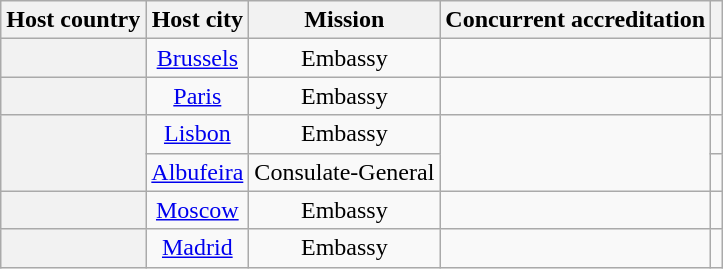<table class="wikitable plainrowheaders" style="text-align:center;">
<tr>
<th scope="col">Host country</th>
<th scope="col">Host city</th>
<th scope="col">Mission</th>
<th scope="col">Concurrent accreditation</th>
<th scope="col"></th>
</tr>
<tr>
<th scope="row"></th>
<td><a href='#'>Brussels</a></td>
<td>Embassy</td>
<td></td>
<td></td>
</tr>
<tr>
<th scope="row"></th>
<td><a href='#'>Paris</a></td>
<td>Embassy</td>
<td></td>
<td></td>
</tr>
<tr>
<th scope="row" rowspan="2"></th>
<td><a href='#'>Lisbon</a></td>
<td>Embassy</td>
<td rowspan="2"></td>
<td></td>
</tr>
<tr>
<td><a href='#'>Albufeira</a></td>
<td>Consulate-General</td>
<td></td>
</tr>
<tr>
<th scope="row"></th>
<td><a href='#'>Moscow</a></td>
<td>Embassy</td>
<td></td>
<td></td>
</tr>
<tr>
<th scope="row"></th>
<td><a href='#'>Madrid</a></td>
<td>Embassy</td>
<td></td>
<td></td>
</tr>
</table>
